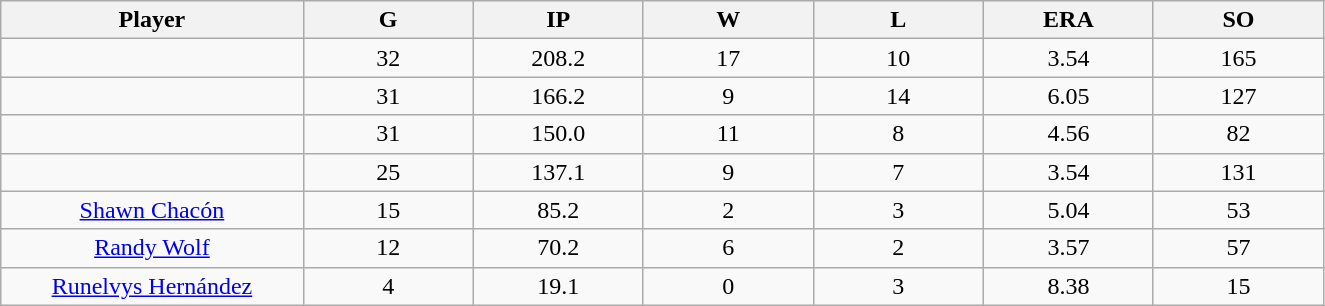<table class="wikitable sortable">
<tr>
<th bgcolor="#DDDDFF" width="16%">Player</th>
<th bgcolor="#DDDDFF" width="9%">G</th>
<th bgcolor="#DDDDFF" width="9%">IP</th>
<th bgcolor="#DDDDFF" width="9%">W</th>
<th bgcolor="#DDDDFF" width="9%">L</th>
<th bgcolor="#DDDDFF" width="9%">ERA</th>
<th bgcolor="#DDDDFF" width="9%">SO</th>
</tr>
<tr align="center">
<td></td>
<td>32</td>
<td>208.2</td>
<td>17</td>
<td>10</td>
<td>3.54</td>
<td>165</td>
</tr>
<tr align="center">
<td></td>
<td>31</td>
<td>166.2</td>
<td>9</td>
<td>14</td>
<td>6.05</td>
<td>127</td>
</tr>
<tr align="center">
<td></td>
<td>31</td>
<td>150.0</td>
<td>11</td>
<td>8</td>
<td>4.56</td>
<td>82</td>
</tr>
<tr align="center">
<td></td>
<td>25</td>
<td>137.1</td>
<td>9</td>
<td>7</td>
<td>3.54</td>
<td>131</td>
</tr>
<tr align=center>
<td><a href='#'>Shawn Chacón</a></td>
<td>15</td>
<td>85.2</td>
<td>2</td>
<td>3</td>
<td>5.04</td>
<td>53</td>
</tr>
<tr align=center>
<td><a href='#'>Randy Wolf</a></td>
<td>12</td>
<td>70.2</td>
<td>6</td>
<td>2</td>
<td>3.57</td>
<td>57</td>
</tr>
<tr align=center>
<td><a href='#'>Runelvys Hernández</a></td>
<td>4</td>
<td>19.1</td>
<td>0</td>
<td>3</td>
<td>8.38</td>
<td>15</td>
</tr>
</table>
